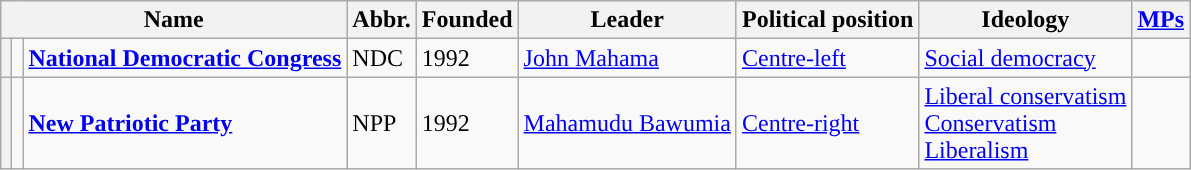<table class="wikitable">
<tr>
<th colspan=3>Name</th>
<th>Abbr.</th>
<th>Founded</th>
<th>Leader</th>
<th>Political position</th>
<th>Ideology</th>
<th><a href='#'>MPs</a></th>
</tr>
<tr>
<th style="background-color:"></th>
<td></td>
<td><strong><a href='#'>National Democratic Congress</a></strong></td>
<td>NDC</td>
<td>1992</td>
<td><a href='#'>John Mahama</a></td>
<td><a href='#'>Centre-left</a></td>
<td><a href='#'>Social democracy</a></td>
<td></td>
</tr>
<tr>
<th style="background-color:"></th>
<td></td>
<td><strong><a href='#'>New Patriotic Party</a></strong><br></td>
<td>NPP</td>
<td>1992</td>
<td><a href='#'>Mahamudu Bawumia</a></td>
<td><a href='#'>Centre-right</a></td>
<td><a href='#'>Liberal conservatism</a><br><a href='#'>Conservatism</a><br><a href='#'>Liberalism</a></td>
<td></td>
</tr>
</table>
